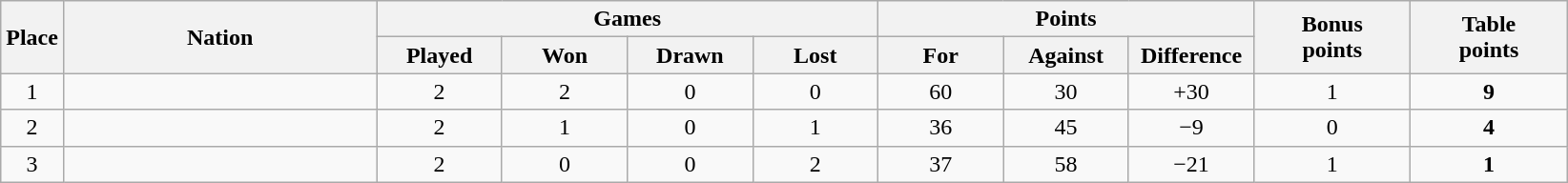<table class="wikitable" style="text-align:center">
<tr>
<th rowspan=2 width="4%">Place</th>
<th rowspan=2 width="20%">Nation</th>
<th colspan=4 width="32%">Games</th>
<th colspan=3 width="24%">Points</th>
<th rowspan=2 width="10%">Bonus<br>points</th>
<th rowspan=2 width="10%">Table<br>points</th>
</tr>
<tr>
<th width="8%">Played</th>
<th width="8%">Won</th>
<th width="8%">Drawn</th>
<th width="8%">Lost</th>
<th width="8%">For</th>
<th width="8%">Against</th>
<th width="8%">Difference</th>
</tr>
<tr>
<td>1</td>
<td align=left></td>
<td>2</td>
<td>2</td>
<td>0</td>
<td>0</td>
<td>60</td>
<td>30</td>
<td>+30</td>
<td>1</td>
<td><strong>9</strong></td>
</tr>
<tr>
<td>2</td>
<td align=left></td>
<td>2</td>
<td>1</td>
<td>0</td>
<td>1</td>
<td>36</td>
<td>45</td>
<td>−9</td>
<td>0</td>
<td><strong>4</strong></td>
</tr>
<tr>
<td>3</td>
<td align=left></td>
<td>2</td>
<td>0</td>
<td>0</td>
<td>2</td>
<td>37</td>
<td>58</td>
<td>−21</td>
<td>1</td>
<td><strong>1</strong></td>
</tr>
</table>
